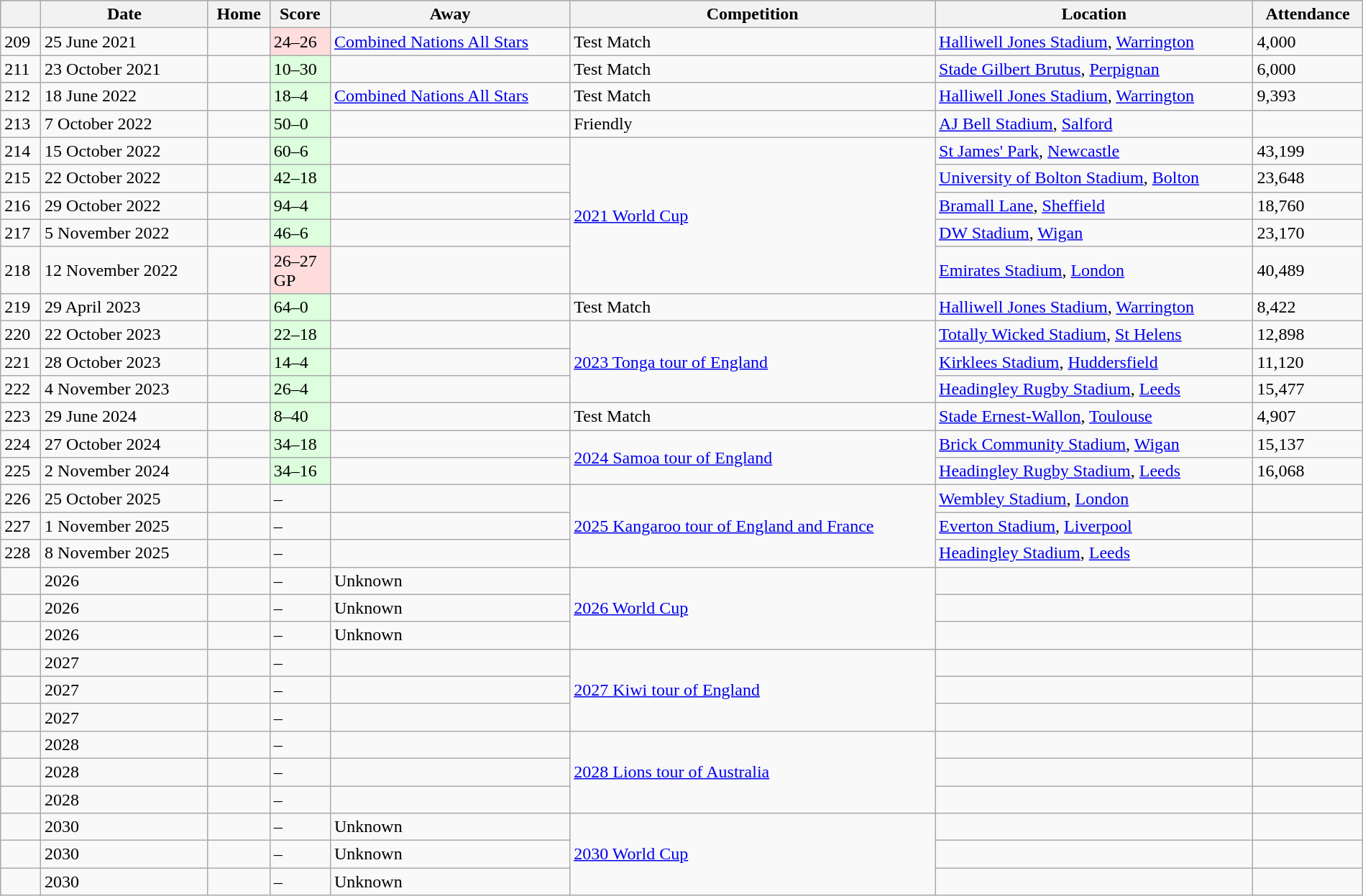<table class="wikitable" width=100%>
<tr bgcolor=#bdb76b>
<th></th>
<th>Date</th>
<th>Home</th>
<th>Score</th>
<th>Away</th>
<th>Competition</th>
<th>Location</th>
<th>Attendance</th>
</tr>
<tr>
<td>209</td>
<td>25 June 2021</td>
<td><strong></strong></td>
<td bgcolor=#FFDDDD>24–26</td>
<td><a href='#'>Combined Nations All Stars</a></td>
<td>Test Match</td>
<td> <a href='#'>Halliwell Jones Stadium</a>, <a href='#'>Warrington</a></td>
<td>4,000 </td>
</tr>
<tr>
<td>211</td>
<td>23 October 2021</td>
<td></td>
<td bgcolor=#DDFFDD>10–30</td>
<td><strong></strong></td>
<td>Test Match</td>
<td> <a href='#'>Stade Gilbert Brutus</a>, <a href='#'>Perpignan</a></td>
<td>6,000</td>
</tr>
<tr>
<td>212</td>
<td>18 June 2022</td>
<td><strong></strong></td>
<td bgcolor=#DDFFDD>18–4</td>
<td><a href='#'>Combined Nations All Stars</a></td>
<td>Test Match</td>
<td> <a href='#'>Halliwell Jones Stadium</a>, <a href='#'>Warrington</a></td>
<td>9,393</td>
</tr>
<tr>
<td>213</td>
<td>7 October 2022</td>
<td><strong></strong></td>
<td bgcolor=#DDFFDD>50–0</td>
<td></td>
<td>Friendly</td>
<td> <a href='#'>AJ Bell Stadium</a>, <a href='#'>Salford</a></td>
<td></td>
</tr>
<tr>
<td>214</td>
<td>15 October 2022</td>
<td><strong></strong></td>
<td bgcolor=#DDFFDD>60–6</td>
<td></td>
<td rowspan=5><a href='#'>2021 World Cup</a></td>
<td> <a href='#'>St James' Park</a>, <a href='#'>Newcastle</a></td>
<td>43,199</td>
</tr>
<tr>
<td>215</td>
<td>22 October 2022</td>
<td><strong></strong></td>
<td bgcolor=#DDFFDD>42–18</td>
<td></td>
<td> <a href='#'>University of Bolton Stadium</a>, <a href='#'>Bolton</a></td>
<td>23,648</td>
</tr>
<tr>
<td>216</td>
<td>29 October 2022</td>
<td><strong></strong></td>
<td bgcolor=#DDFFDD>94–4</td>
<td></td>
<td> <a href='#'>Bramall Lane</a>, <a href='#'>Sheffield</a></td>
<td>18,760</td>
</tr>
<tr>
<td>217</td>
<td>5 November 2022</td>
<td><strong></strong></td>
<td bgcolor=#DDFFDD>46–6</td>
<td></td>
<td> <a href='#'>DW Stadium</a>, <a href='#'>Wigan</a></td>
<td>23,170</td>
</tr>
<tr>
<td>218</td>
<td>12 November 2022</td>
<td><strong></strong></td>
<td bgcolor=#FFDDDD>26–27<br>GP</td>
<td></td>
<td> <a href='#'>Emirates Stadium</a>, <a href='#'>London</a></td>
<td>40,489</td>
</tr>
<tr>
<td>219</td>
<td>29 April 2023</td>
<td><strong></strong></td>
<td bgcolor=#DDFFDD>64–0</td>
<td></td>
<td>Test Match</td>
<td> <a href='#'>Halliwell Jones Stadium</a>, <a href='#'>Warrington</a></td>
<td>8,422</td>
</tr>
<tr>
<td>220</td>
<td>22 October 2023</td>
<td><strong></strong></td>
<td bgcolor=#DDFFDD>22–18</td>
<td></td>
<td rowspan="3"><a href='#'>2023 Tonga tour of England</a></td>
<td> <a href='#'>Totally Wicked Stadium</a>, <a href='#'>St Helens</a></td>
<td>12,898</td>
</tr>
<tr>
<td>221</td>
<td>28 October 2023</td>
<td><strong></strong></td>
<td bgcolor=#DDFFDD>14–4</td>
<td></td>
<td> <a href='#'>Kirklees Stadium</a>, <a href='#'>Huddersfield</a></td>
<td>11,120</td>
</tr>
<tr>
<td>222</td>
<td>4 November 2023</td>
<td><strong></strong></td>
<td bgcolor=#DDFFDD>26–4</td>
<td></td>
<td> <a href='#'>Headingley Rugby Stadium</a>, <a href='#'>Leeds</a></td>
<td>15,477</td>
</tr>
<tr>
<td>223</td>
<td>29 June 2024</td>
<td></td>
<td bgcolor=#DDFFDD>8–40</td>
<td></td>
<td>Test Match</td>
<td> <a href='#'>Stade Ernest-Wallon</a>, <a href='#'>Toulouse</a></td>
<td>4,907</td>
</tr>
<tr>
<td>224</td>
<td>27 October 2024</td>
<td></td>
<td bgcolor=#DDFFDD>34–18</td>
<td></td>
<td rowspan="2"><a href='#'>2024 Samoa tour of England</a></td>
<td> <a href='#'>Brick Community Stadium</a>, <a href='#'>Wigan</a></td>
<td>15,137</td>
</tr>
<tr>
<td>225</td>
<td>2 November 2024</td>
<td></td>
<td bgcolor=#DDFFDD>34–16</td>
<td></td>
<td> <a href='#'>Headingley Rugby Stadium</a>, <a href='#'>Leeds</a></td>
<td>16,068</td>
</tr>
<tr>
<td>226</td>
<td>25 October 2025</td>
<td></td>
<td>–</td>
<td></td>
<td rowspan="3"><a href='#'>2025 Kangaroo tour of England and France</a></td>
<td> <a href='#'>Wembley Stadium</a>, <a href='#'>London</a></td>
<td></td>
</tr>
<tr>
<td>227</td>
<td>1 November 2025</td>
<td></td>
<td>–</td>
<td></td>
<td> <a href='#'>Everton Stadium</a>, <a href='#'>Liverpool</a></td>
<td></td>
</tr>
<tr>
<td>228</td>
<td>8 November 2025</td>
<td></td>
<td>–</td>
<td></td>
<td> <a href='#'>Headingley Stadium</a>, <a href='#'>Leeds</a></td>
<td></td>
</tr>
<tr>
<td></td>
<td>2026</td>
<td></td>
<td>–</td>
<td>Unknown</td>
<td rowspan="3"><a href='#'>2026 World Cup</a></td>
<td></td>
<td></td>
</tr>
<tr>
<td></td>
<td>2026</td>
<td></td>
<td>–</td>
<td>Unknown</td>
<td></td>
<td></td>
</tr>
<tr>
<td></td>
<td>2026</td>
<td></td>
<td>–</td>
<td>Unknown</td>
<td></td>
<td></td>
</tr>
<tr>
<td></td>
<td>2027</td>
<td></td>
<td>–</td>
<td></td>
<td rowspan="3"><a href='#'>2027 Kiwi tour of England</a></td>
<td></td>
<td></td>
</tr>
<tr>
<td></td>
<td>2027</td>
<td></td>
<td>–</td>
<td></td>
<td></td>
<td></td>
</tr>
<tr>
<td></td>
<td>2027</td>
<td></td>
<td>–</td>
<td></td>
<td></td>
<td></td>
</tr>
<tr>
<td></td>
<td>2028</td>
<td></td>
<td>–</td>
<td></td>
<td rowspan="3"><a href='#'>2028 Lions tour of Australia</a></td>
<td></td>
<td></td>
</tr>
<tr>
<td></td>
<td>2028</td>
<td></td>
<td>–</td>
<td></td>
<td></td>
<td></td>
</tr>
<tr>
<td></td>
<td>2028</td>
<td></td>
<td>–</td>
<td></td>
<td></td>
<td></td>
</tr>
<tr>
<td></td>
<td>2030</td>
<td></td>
<td>–</td>
<td>Unknown</td>
<td rowspan="3"><a href='#'>2030 World Cup</a></td>
<td></td>
<td></td>
</tr>
<tr>
<td></td>
<td>2030</td>
<td></td>
<td>–</td>
<td>Unknown</td>
<td></td>
<td></td>
</tr>
<tr>
<td></td>
<td>2030</td>
<td></td>
<td>–</td>
<td>Unknown</td>
<td></td>
<td></td>
</tr>
</table>
